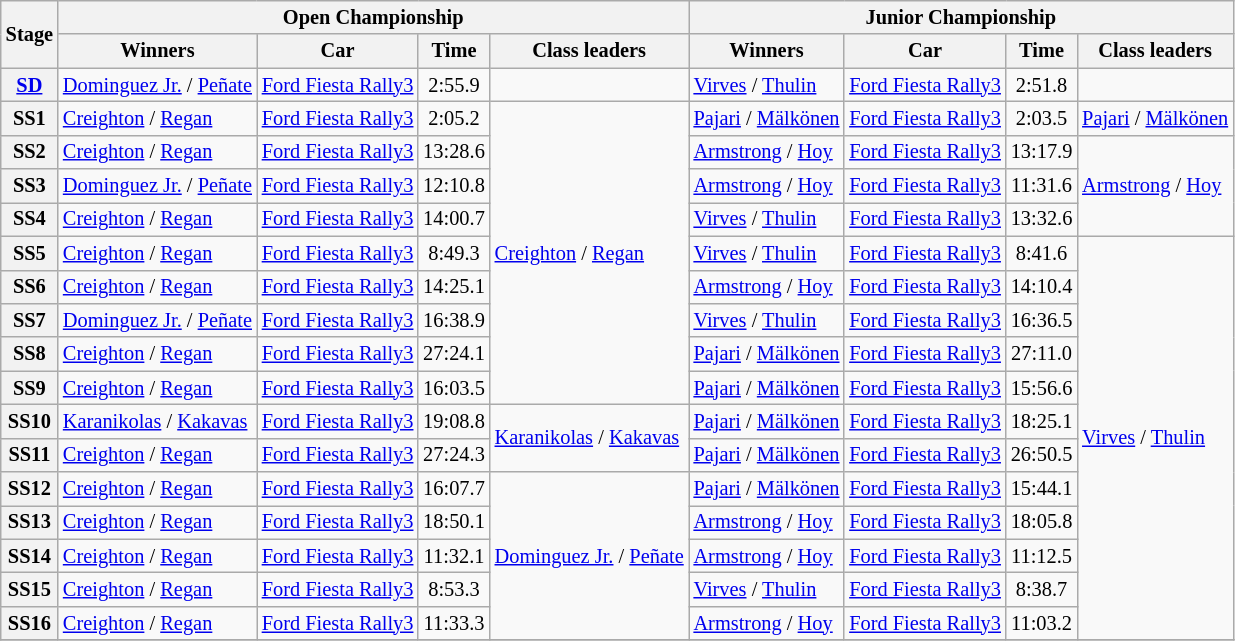<table class="wikitable" style="font-size:85%">
<tr>
<th rowspan="2">Stage</th>
<th colspan="4">Open Championship</th>
<th colspan="4">Junior Championship</th>
</tr>
<tr>
<th>Winners</th>
<th>Car</th>
<th>Time</th>
<th>Class leaders</th>
<th>Winners</th>
<th>Car</th>
<th>Time</th>
<th>Class leaders</th>
</tr>
<tr>
<th><a href='#'>SD</a></th>
<td><a href='#'>Dominguez Jr.</a> / <a href='#'>Peñate</a></td>
<td><a href='#'>Ford Fiesta Rally3</a></td>
<td align="center">2:55.9</td>
<td></td>
<td><a href='#'>Virves</a> / <a href='#'>Thulin</a></td>
<td><a href='#'>Ford Fiesta Rally3</a></td>
<td align="center">2:51.8</td>
<td></td>
</tr>
<tr>
<th>SS1</th>
<td><a href='#'>Creighton</a> / <a href='#'>Regan</a></td>
<td><a href='#'>Ford Fiesta Rally3</a></td>
<td align="center">2:05.2</td>
<td rowspan="9"><a href='#'>Creighton</a> / <a href='#'>Regan</a></td>
<td><a href='#'>Pajari</a> / <a href='#'>Mälkönen</a></td>
<td><a href='#'>Ford Fiesta Rally3</a></td>
<td align="center">2:03.5</td>
<td><a href='#'>Pajari</a> / <a href='#'>Mälkönen</a></td>
</tr>
<tr>
<th>SS2</th>
<td><a href='#'>Creighton</a> / <a href='#'>Regan</a></td>
<td><a href='#'>Ford Fiesta Rally3</a></td>
<td align="center">13:28.6</td>
<td><a href='#'>Armstrong</a> / <a href='#'>Hoy</a></td>
<td><a href='#'>Ford Fiesta Rally3</a></td>
<td align="center">13:17.9</td>
<td rowspan="3"><a href='#'>Armstrong</a> / <a href='#'>Hoy</a></td>
</tr>
<tr>
<th>SS3</th>
<td><a href='#'>Dominguez Jr.</a> / <a href='#'>Peñate</a></td>
<td><a href='#'>Ford Fiesta Rally3</a></td>
<td align="center">12:10.8</td>
<td><a href='#'>Armstrong</a> / <a href='#'>Hoy</a></td>
<td><a href='#'>Ford Fiesta Rally3</a></td>
<td align="center">11:31.6</td>
</tr>
<tr>
<th>SS4</th>
<td><a href='#'>Creighton</a> / <a href='#'>Regan</a></td>
<td><a href='#'>Ford Fiesta Rally3</a></td>
<td align="center">14:00.7</td>
<td><a href='#'>Virves</a> / <a href='#'>Thulin</a></td>
<td><a href='#'>Ford Fiesta Rally3</a></td>
<td align="center">13:32.6</td>
</tr>
<tr>
<th>SS5</th>
<td><a href='#'>Creighton</a> / <a href='#'>Regan</a></td>
<td><a href='#'>Ford Fiesta Rally3</a></td>
<td align="center">8:49.3</td>
<td><a href='#'>Virves</a> / <a href='#'>Thulin</a></td>
<td><a href='#'>Ford Fiesta Rally3</a></td>
<td align="center">8:41.6</td>
<td rowspan="12"><a href='#'>Virves</a> / <a href='#'>Thulin</a></td>
</tr>
<tr>
<th>SS6</th>
<td><a href='#'>Creighton</a> / <a href='#'>Regan</a></td>
<td><a href='#'>Ford Fiesta Rally3</a></td>
<td align="center">14:25.1</td>
<td><a href='#'>Armstrong</a> / <a href='#'>Hoy</a></td>
<td><a href='#'>Ford Fiesta Rally3</a></td>
<td align="center">14:10.4</td>
</tr>
<tr>
<th>SS7</th>
<td><a href='#'>Dominguez Jr.</a> / <a href='#'>Peñate</a></td>
<td><a href='#'>Ford Fiesta Rally3</a></td>
<td align="center">16:38.9</td>
<td><a href='#'>Virves</a> / <a href='#'>Thulin</a></td>
<td><a href='#'>Ford Fiesta Rally3</a></td>
<td align="center">16:36.5</td>
</tr>
<tr>
<th>SS8</th>
<td><a href='#'>Creighton</a> / <a href='#'>Regan</a></td>
<td><a href='#'>Ford Fiesta Rally3</a></td>
<td align="center">27:24.1</td>
<td><a href='#'>Pajari</a> / <a href='#'>Mälkönen</a></td>
<td><a href='#'>Ford Fiesta Rally3</a></td>
<td align="center">27:11.0</td>
</tr>
<tr>
<th>SS9</th>
<td><a href='#'>Creighton</a> / <a href='#'>Regan</a></td>
<td><a href='#'>Ford Fiesta Rally3</a></td>
<td align="center">16:03.5</td>
<td><a href='#'>Pajari</a> / <a href='#'>Mälkönen</a></td>
<td><a href='#'>Ford Fiesta Rally3</a></td>
<td align="center">15:56.6</td>
</tr>
<tr>
<th>SS10</th>
<td><a href='#'>Karanikolas</a> / <a href='#'>Kakavas</a></td>
<td><a href='#'>Ford Fiesta Rally3</a></td>
<td align="center">19:08.8</td>
<td rowspan="2"><a href='#'>Karanikolas</a> / <a href='#'>Kakavas</a></td>
<td><a href='#'>Pajari</a> / <a href='#'>Mälkönen</a></td>
<td><a href='#'>Ford Fiesta Rally3</a></td>
<td align="center">18:25.1</td>
</tr>
<tr>
<th>SS11</th>
<td><a href='#'>Creighton</a> / <a href='#'>Regan</a></td>
<td><a href='#'>Ford Fiesta Rally3</a></td>
<td align="center">27:24.3</td>
<td><a href='#'>Pajari</a> / <a href='#'>Mälkönen</a></td>
<td><a href='#'>Ford Fiesta Rally3</a></td>
<td align="center">26:50.5</td>
</tr>
<tr>
<th>SS12</th>
<td><a href='#'>Creighton</a> / <a href='#'>Regan</a></td>
<td><a href='#'>Ford Fiesta Rally3</a></td>
<td align="center">16:07.7</td>
<td rowspan="5"><a href='#'>Dominguez Jr.</a> / <a href='#'>Peñate</a></td>
<td><a href='#'>Pajari</a> / <a href='#'>Mälkönen</a></td>
<td><a href='#'>Ford Fiesta Rally3</a></td>
<td align="center">15:44.1</td>
</tr>
<tr>
<th>SS13</th>
<td><a href='#'>Creighton</a> / <a href='#'>Regan</a></td>
<td><a href='#'>Ford Fiesta Rally3</a></td>
<td align="center">18:50.1</td>
<td><a href='#'>Armstrong</a> / <a href='#'>Hoy</a></td>
<td><a href='#'>Ford Fiesta Rally3</a></td>
<td align="center">18:05.8</td>
</tr>
<tr>
<th>SS14</th>
<td><a href='#'>Creighton</a> / <a href='#'>Regan</a></td>
<td><a href='#'>Ford Fiesta Rally3</a></td>
<td align="center">11:32.1</td>
<td><a href='#'>Armstrong</a> / <a href='#'>Hoy</a></td>
<td><a href='#'>Ford Fiesta Rally3</a></td>
<td align="center">11:12.5</td>
</tr>
<tr>
<th>SS15</th>
<td><a href='#'>Creighton</a> / <a href='#'>Regan</a></td>
<td><a href='#'>Ford Fiesta Rally3</a></td>
<td align="center">8:53.3</td>
<td><a href='#'>Virves</a> / <a href='#'>Thulin</a></td>
<td><a href='#'>Ford Fiesta Rally3</a></td>
<td align="center">8:38.7</td>
</tr>
<tr>
<th>SS16</th>
<td><a href='#'>Creighton</a> / <a href='#'>Regan</a></td>
<td><a href='#'>Ford Fiesta Rally3</a></td>
<td align="center">11:33.3</td>
<td><a href='#'>Armstrong</a> / <a href='#'>Hoy</a></td>
<td><a href='#'>Ford Fiesta Rally3</a></td>
<td align="center">11:03.2</td>
</tr>
<tr>
</tr>
</table>
